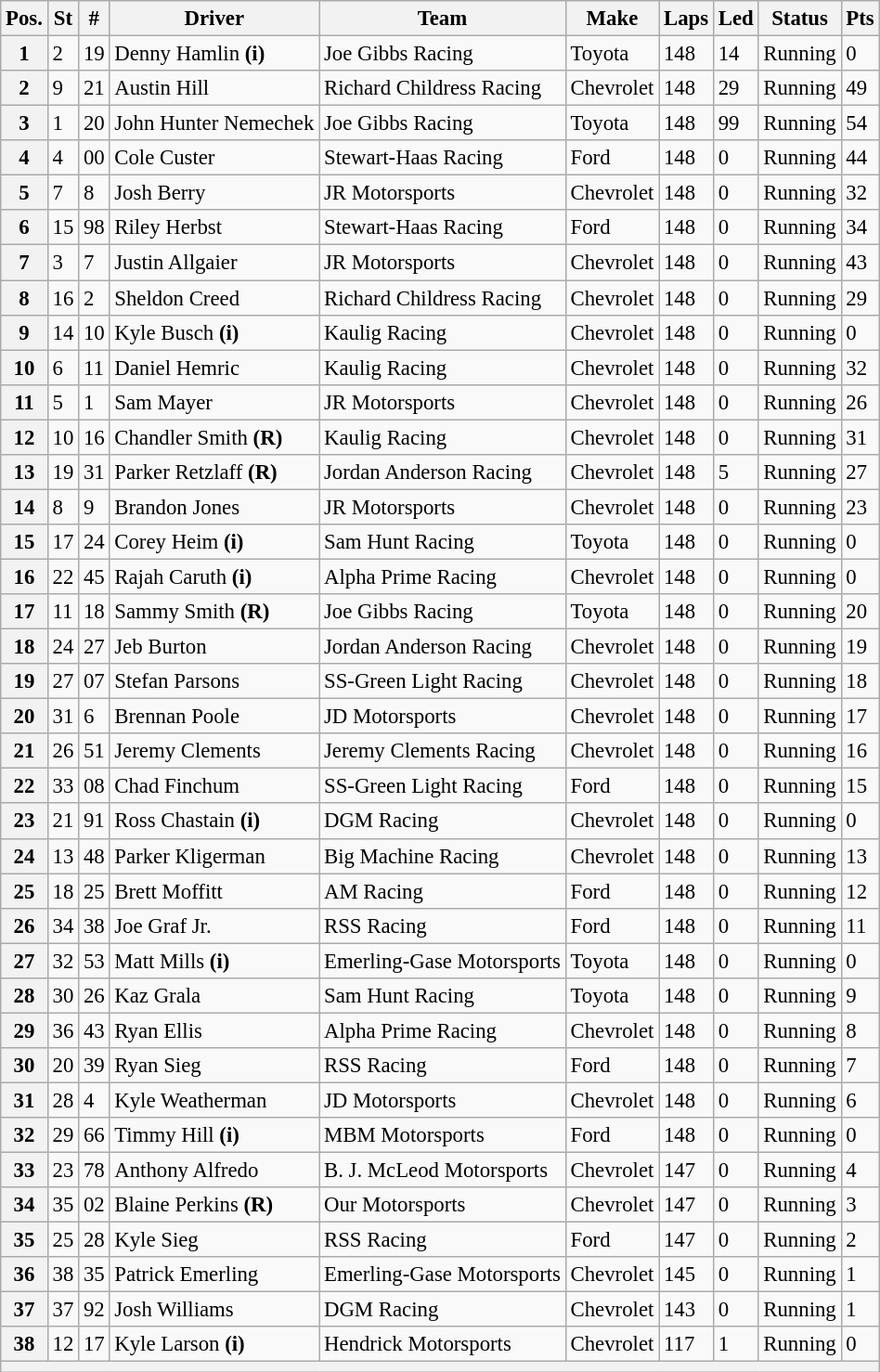<table class="wikitable" style="font-size:95%">
<tr>
<th>Pos.</th>
<th>St</th>
<th>#</th>
<th>Driver</th>
<th>Team</th>
<th>Make</th>
<th>Laps</th>
<th>Led</th>
<th>Status</th>
<th>Pts</th>
</tr>
<tr>
<th>1</th>
<td>2</td>
<td>19</td>
<td>Denny Hamlin <strong>(i)</strong></td>
<td>Joe Gibbs Racing</td>
<td>Toyota</td>
<td>148</td>
<td>14</td>
<td>Running</td>
<td>0</td>
</tr>
<tr>
<th>2</th>
<td>9</td>
<td>21</td>
<td>Austin Hill</td>
<td>Richard Childress Racing</td>
<td>Chevrolet</td>
<td>148</td>
<td>29</td>
<td>Running</td>
<td>49</td>
</tr>
<tr>
<th>3</th>
<td>1</td>
<td>20</td>
<td>John Hunter Nemechek</td>
<td>Joe Gibbs Racing</td>
<td>Toyota</td>
<td>148</td>
<td>99</td>
<td>Running</td>
<td>54</td>
</tr>
<tr>
<th>4</th>
<td>4</td>
<td>00</td>
<td>Cole Custer</td>
<td>Stewart-Haas Racing</td>
<td>Ford</td>
<td>148</td>
<td>0</td>
<td>Running</td>
<td>44</td>
</tr>
<tr>
<th>5</th>
<td>7</td>
<td>8</td>
<td>Josh Berry</td>
<td>JR Motorsports</td>
<td>Chevrolet</td>
<td>148</td>
<td>0</td>
<td>Running</td>
<td>32</td>
</tr>
<tr>
<th>6</th>
<td>15</td>
<td>98</td>
<td>Riley Herbst</td>
<td>Stewart-Haas Racing</td>
<td>Ford</td>
<td>148</td>
<td>0</td>
<td>Running</td>
<td>34</td>
</tr>
<tr>
<th>7</th>
<td>3</td>
<td>7</td>
<td>Justin Allgaier</td>
<td>JR Motorsports</td>
<td>Chevrolet</td>
<td>148</td>
<td>0</td>
<td>Running</td>
<td>43</td>
</tr>
<tr>
<th>8</th>
<td>16</td>
<td>2</td>
<td>Sheldon Creed</td>
<td>Richard Childress Racing</td>
<td>Chevrolet</td>
<td>148</td>
<td>0</td>
<td>Running</td>
<td>29</td>
</tr>
<tr>
<th>9</th>
<td>14</td>
<td>10</td>
<td>Kyle Busch <strong>(i)</strong></td>
<td>Kaulig Racing</td>
<td>Chevrolet</td>
<td>148</td>
<td>0</td>
<td>Running</td>
<td>0</td>
</tr>
<tr>
<th>10</th>
<td>6</td>
<td>11</td>
<td>Daniel Hemric</td>
<td>Kaulig Racing</td>
<td>Chevrolet</td>
<td>148</td>
<td>0</td>
<td>Running</td>
<td>32</td>
</tr>
<tr>
<th>11</th>
<td>5</td>
<td>1</td>
<td>Sam Mayer</td>
<td>JR Motorsports</td>
<td>Chevrolet</td>
<td>148</td>
<td>0</td>
<td>Running</td>
<td>26</td>
</tr>
<tr>
<th>12</th>
<td>10</td>
<td>16</td>
<td>Chandler Smith <strong>(R)</strong></td>
<td>Kaulig Racing</td>
<td>Chevrolet</td>
<td>148</td>
<td>0</td>
<td>Running</td>
<td>31</td>
</tr>
<tr>
<th>13</th>
<td>19</td>
<td>31</td>
<td>Parker Retzlaff <strong>(R)</strong></td>
<td>Jordan Anderson Racing</td>
<td>Chevrolet</td>
<td>148</td>
<td>5</td>
<td>Running</td>
<td>27</td>
</tr>
<tr>
<th>14</th>
<td>8</td>
<td>9</td>
<td>Brandon Jones</td>
<td>JR Motorsports</td>
<td>Chevrolet</td>
<td>148</td>
<td>0</td>
<td>Running</td>
<td>23</td>
</tr>
<tr>
<th>15</th>
<td>17</td>
<td>24</td>
<td>Corey Heim <strong>(i)</strong></td>
<td>Sam Hunt Racing</td>
<td>Toyota</td>
<td>148</td>
<td>0</td>
<td>Running</td>
<td>0</td>
</tr>
<tr>
<th>16</th>
<td>22</td>
<td>45</td>
<td>Rajah Caruth <strong>(i)</strong></td>
<td>Alpha Prime Racing</td>
<td>Chevrolet</td>
<td>148</td>
<td>0</td>
<td>Running</td>
<td>0</td>
</tr>
<tr>
<th>17</th>
<td>11</td>
<td>18</td>
<td>Sammy Smith <strong>(R)</strong></td>
<td>Joe Gibbs Racing</td>
<td>Toyota</td>
<td>148</td>
<td>0</td>
<td>Running</td>
<td>20</td>
</tr>
<tr>
<th>18</th>
<td>24</td>
<td>27</td>
<td>Jeb Burton</td>
<td>Jordan Anderson Racing</td>
<td>Chevrolet</td>
<td>148</td>
<td>0</td>
<td>Running</td>
<td>19</td>
</tr>
<tr>
<th>19</th>
<td>27</td>
<td>07</td>
<td>Stefan Parsons</td>
<td>SS-Green Light Racing</td>
<td>Chevrolet</td>
<td>148</td>
<td>0</td>
<td>Running</td>
<td>18</td>
</tr>
<tr>
<th>20</th>
<td>31</td>
<td>6</td>
<td>Brennan Poole</td>
<td>JD Motorsports</td>
<td>Chevrolet</td>
<td>148</td>
<td>0</td>
<td>Running</td>
<td>17</td>
</tr>
<tr>
<th>21</th>
<td>26</td>
<td>51</td>
<td>Jeremy Clements</td>
<td>Jeremy Clements Racing</td>
<td>Chevrolet</td>
<td>148</td>
<td>0</td>
<td>Running</td>
<td>16</td>
</tr>
<tr>
<th>22</th>
<td>33</td>
<td>08</td>
<td>Chad Finchum</td>
<td>SS-Green Light Racing</td>
<td>Ford</td>
<td>148</td>
<td>0</td>
<td>Running</td>
<td>15</td>
</tr>
<tr>
<th>23</th>
<td>21</td>
<td>91</td>
<td>Ross Chastain <strong>(i)</strong></td>
<td>DGM Racing</td>
<td>Chevrolet</td>
<td>148</td>
<td>0</td>
<td>Running</td>
<td>0</td>
</tr>
<tr>
<th>24</th>
<td>13</td>
<td>48</td>
<td>Parker Kligerman</td>
<td>Big Machine Racing</td>
<td>Chevrolet</td>
<td>148</td>
<td>0</td>
<td>Running</td>
<td>13</td>
</tr>
<tr>
<th>25</th>
<td>18</td>
<td>25</td>
<td>Brett Moffitt</td>
<td>AM Racing</td>
<td>Ford</td>
<td>148</td>
<td>0</td>
<td>Running</td>
<td>12</td>
</tr>
<tr>
<th>26</th>
<td>34</td>
<td>38</td>
<td>Joe Graf Jr.</td>
<td>RSS Racing</td>
<td>Ford</td>
<td>148</td>
<td>0</td>
<td>Running</td>
<td>11</td>
</tr>
<tr>
<th>27</th>
<td>32</td>
<td>53</td>
<td>Matt Mills <strong>(i)</strong></td>
<td>Emerling-Gase Motorsports</td>
<td>Toyota</td>
<td>148</td>
<td>0</td>
<td>Running</td>
<td>0</td>
</tr>
<tr>
<th>28</th>
<td>30</td>
<td>26</td>
<td>Kaz Grala</td>
<td>Sam Hunt Racing</td>
<td>Toyota</td>
<td>148</td>
<td>0</td>
<td>Running</td>
<td>9</td>
</tr>
<tr>
<th>29</th>
<td>36</td>
<td>43</td>
<td>Ryan Ellis</td>
<td>Alpha Prime Racing</td>
<td>Chevrolet</td>
<td>148</td>
<td>0</td>
<td>Running</td>
<td>8</td>
</tr>
<tr>
<th>30</th>
<td>20</td>
<td>39</td>
<td>Ryan Sieg</td>
<td>RSS Racing</td>
<td>Ford</td>
<td>148</td>
<td>0</td>
<td>Running</td>
<td>7</td>
</tr>
<tr>
<th>31</th>
<td>28</td>
<td>4</td>
<td>Kyle Weatherman</td>
<td>JD Motorsports</td>
<td>Chevrolet</td>
<td>148</td>
<td>0</td>
<td>Running</td>
<td>6</td>
</tr>
<tr>
<th>32</th>
<td>29</td>
<td>66</td>
<td>Timmy Hill <strong>(i)</strong></td>
<td>MBM Motorsports</td>
<td>Ford</td>
<td>148</td>
<td>0</td>
<td>Running</td>
<td>0</td>
</tr>
<tr>
<th>33</th>
<td>23</td>
<td>78</td>
<td>Anthony Alfredo</td>
<td>B. J. McLeod Motorsports</td>
<td>Chevrolet</td>
<td>147</td>
<td>0</td>
<td>Running</td>
<td>4</td>
</tr>
<tr>
<th>34</th>
<td>35</td>
<td>02</td>
<td>Blaine Perkins <strong>(R)</strong></td>
<td>Our Motorsports</td>
<td>Chevrolet</td>
<td>147</td>
<td>0</td>
<td>Running</td>
<td>3</td>
</tr>
<tr>
<th>35</th>
<td>25</td>
<td>28</td>
<td>Kyle Sieg</td>
<td>RSS Racing</td>
<td>Ford</td>
<td>147</td>
<td>0</td>
<td>Running</td>
<td>2</td>
</tr>
<tr>
<th>36</th>
<td>38</td>
<td>35</td>
<td>Patrick Emerling</td>
<td>Emerling-Gase Motorsports</td>
<td>Chevrolet</td>
<td>145</td>
<td>0</td>
<td>Running</td>
<td>1</td>
</tr>
<tr>
<th>37</th>
<td>37</td>
<td>92</td>
<td>Josh Williams</td>
<td>DGM Racing</td>
<td>Chevrolet</td>
<td>143</td>
<td>0</td>
<td>Running</td>
<td>1</td>
</tr>
<tr>
<th>38</th>
<td>12</td>
<td>17</td>
<td>Kyle Larson <strong>(i)</strong></td>
<td>Hendrick Motorsports</td>
<td>Chevrolet</td>
<td>117</td>
<td>1</td>
<td>Running</td>
<td>0</td>
</tr>
<tr>
<th colspan="10"></th>
</tr>
</table>
